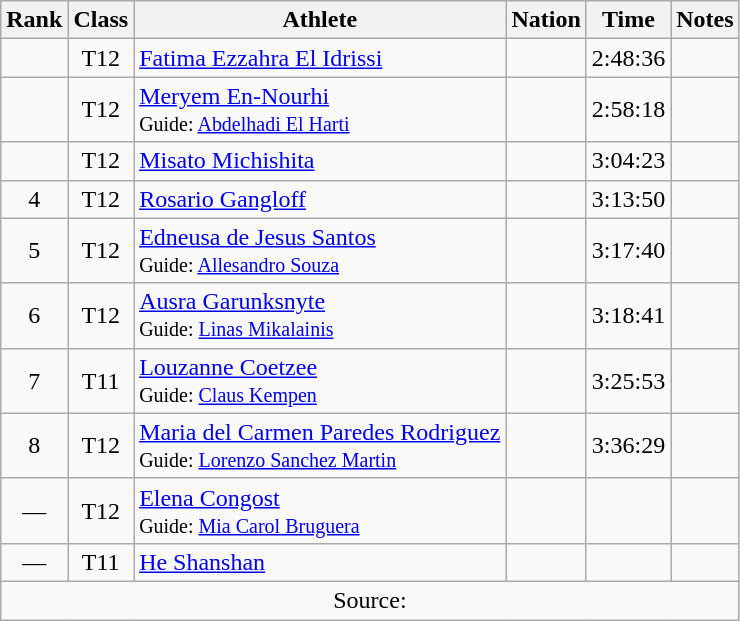<table class="wikitable sortable" style="text-align:center">
<tr>
<th scope="col">Rank</th>
<th scope="col">Class</th>
<th scope="col">Athlete</th>
<th scope="col">Nation</th>
<th scope="col">Time</th>
<th scope="col">Notes</th>
</tr>
<tr>
<td></td>
<td>T12</td>
<td align=left><a href='#'>Fatima Ezzahra El Idrissi</a></td>
<td align=left></td>
<td>2:48:36</td>
<td><strong></strong></td>
</tr>
<tr>
<td></td>
<td>T12</td>
<td align=left><a href='#'>Meryem En-Nourhi</a><br><small>Guide: <a href='#'>Abdelhadi El Harti</a></small></td>
<td align=left></td>
<td>2:58:18</td>
<td></td>
</tr>
<tr>
<td></td>
<td>T12</td>
<td align=left><a href='#'>Misato Michishita</a></td>
<td align=left></td>
<td>3:04:23</td>
<td></td>
</tr>
<tr>
<td>4</td>
<td>T12</td>
<td align=left><a href='#'>Rosario Gangloff</a></td>
<td align=left></td>
<td>3:13:50</td>
<td></td>
</tr>
<tr>
<td>5</td>
<td>T12</td>
<td align=left><a href='#'>Edneusa de Jesus Santos</a><br><small>Guide: <a href='#'>Allesandro Souza</a></small></td>
<td align=left></td>
<td>3:17:40</td>
<td></td>
</tr>
<tr>
<td>6</td>
<td>T12</td>
<td align=left><a href='#'>Ausra Garunksnyte</a><br><small>Guide: <a href='#'>Linas Mikalainis</a></small></td>
<td align=left></td>
<td>3:18:41</td>
<td></td>
</tr>
<tr>
<td>7</td>
<td>T11</td>
<td align=left><a href='#'>Louzanne Coetzee</a><br><small>Guide: <a href='#'>Claus Kempen</a></small></td>
<td align=left></td>
<td>3:25:53</td>
<td></td>
</tr>
<tr>
<td>8</td>
<td>T12</td>
<td align=left><a href='#'>Maria del Carmen Paredes Rodriguez</a><br><small>Guide: <a href='#'>Lorenzo Sanchez Martin</a></small></td>
<td align=left></td>
<td>3:36:29</td>
<td></td>
</tr>
<tr>
<td>—</td>
<td>T12</td>
<td align=left><a href='#'>Elena Congost</a><br><small>Guide: <a href='#'>Mia Carol Bruguera</a></small></td>
<td align=left></td>
<td></td>
<td></td>
</tr>
<tr>
<td>—</td>
<td>T11</td>
<td align=left><a href='#'>He Shanshan</a></td>
<td align=left></td>
<td></td>
<td></td>
</tr>
<tr class="sortbottom">
<td colspan="6">Source:</td>
</tr>
</table>
